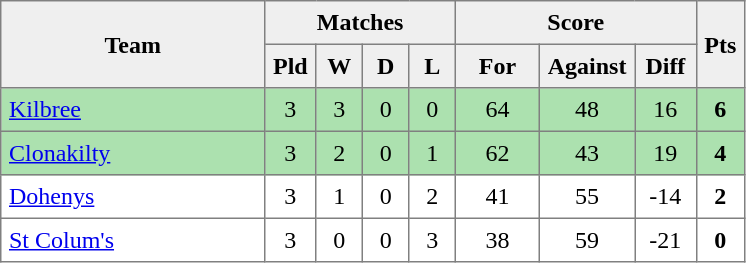<table style=border-collapse:collapse border=1 cellspacing=0 cellpadding=5>
<tr align=center bgcolor=#efefef>
<th rowspan=2 width=165>Team</th>
<th colspan=4>Matches</th>
<th colspan=3>Score</th>
<th rowspan=2width=20>Pts</th>
</tr>
<tr align=center bgcolor=#efefef>
<th width=20>Pld</th>
<th width=20>W</th>
<th width=20>D</th>
<th width=20>L</th>
<th width=45>For</th>
<th width=45>Against</th>
<th width=30>Diff</th>
</tr>
<tr align=center style="background:#ACE1AF;">
<td style="text-align:left;"><a href='#'>Kilbree</a></td>
<td>3</td>
<td>3</td>
<td>0</td>
<td>0</td>
<td>64</td>
<td>48</td>
<td>16</td>
<td><strong>6</strong></td>
</tr>
<tr align=center style="background:#ACE1AF;">
<td style="text-align:left;"><a href='#'>Clonakilty</a></td>
<td>3</td>
<td>2</td>
<td>0</td>
<td>1</td>
<td>62</td>
<td>43</td>
<td>19</td>
<td><strong>4</strong></td>
</tr>
<tr align=center>
<td style="text-align:left;"><a href='#'>Dohenys</a></td>
<td>3</td>
<td>1</td>
<td>0</td>
<td>2</td>
<td>41</td>
<td>55</td>
<td>-14</td>
<td><strong>2</strong></td>
</tr>
<tr align=center>
<td style="text-align:left;"><a href='#'>St Colum's</a></td>
<td>3</td>
<td>0</td>
<td>0</td>
<td>3</td>
<td>38</td>
<td>59</td>
<td>-21</td>
<td><strong>0</strong></td>
</tr>
</table>
